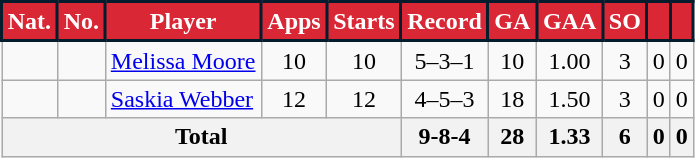<table | class="wikitable sortable">
<tr>
<th style="background:#da2736; color:#FFFFFF; border:2px solid #041C2C; text-align:center;">Nat.</th>
<th style="background:#da2736; color:#FFFFFF; border:2px solid #041C2C; text-align:center;">No.</th>
<th style="background:#da2736; color:#FFFFFF; border:2px solid #041C2C; text-align:center;">Player</th>
<th style="background:#da2736; color:#FFFFFF; border:2px solid #041C2C; text-align:center;">Apps</th>
<th style="background:#da2736; color:#FFFFFF; border:2px solid #041C2C; text-align:center;">Starts</th>
<th style="background:#da2736; color:#FFFFFF; border:2px solid #041C2C; text-align:center;">Record</th>
<th style="background:#da2736; color:#FFFFFF; border:2px solid #041C2C; text-align:center;">GA</th>
<th style="background:#da2736; color:#FFFFFF; border:2px solid #041C2C; text-align:center;">GAA</th>
<th style="background:#da2736; color:#FFFFFF; border:2px solid #041C2C; text-align:center;">SO</th>
<th style="background:#da2736; color:#FFFFFF; border:2px solid #041C2C; text-align:center;"></th>
<th style="background:#da2736; color:#FFFFFF; border:2px solid #041C2C; text-align:center;"></th>
</tr>
<tr align=center>
<td></td>
<td></td>
<td align=left><a href='#'>Melissa Moore</a></td>
<td>10</td>
<td>10</td>
<td>5–3–1</td>
<td>10</td>
<td>1.00</td>
<td>3</td>
<td>0</td>
<td>0</td>
</tr>
<tr align=center>
<td></td>
<td></td>
<td align=left><a href='#'>Saskia Webber</a></td>
<td>12</td>
<td>12</td>
<td>4–5–3</td>
<td>18</td>
<td>1.50</td>
<td>3</td>
<td>0</td>
<td>0</td>
</tr>
<tr style="text-align:center;" class="sortbottom">
<th colspan=5><strong>Total</strong></th>
<th><strong>9-8-4</strong></th>
<th><strong>28</strong></th>
<th><strong>1.33</strong></th>
<th><strong>6</strong></th>
<th><strong>0</strong></th>
<th><strong>0</strong></th>
</tr>
</table>
